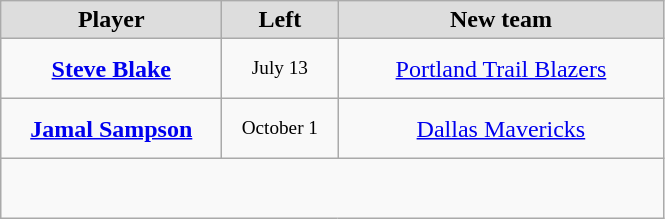<table class="wikitable" style="text-align: center">
<tr align="center" bgcolor="#dddddd">
<td style="width:140px"><strong>Player</strong></td>
<td style="width:70px"><strong>Left</strong></td>
<td style="width:210px"><strong>New team</strong></td>
</tr>
<tr style="height:40px">
<td><strong><a href='#'>Steve Blake</a></strong></td>
<td style="font-size: 80%">July 13</td>
<td><a href='#'>Portland Trail Blazers</a></td>
</tr>
<tr style="height:40px">
<td><strong><a href='#'>Jamal Sampson</a></strong></td>
<td style="font-size: 80%">October 1</td>
<td><a href='#'>Dallas Mavericks</a></td>
</tr>
<tr style="height:40px">
</tr>
</table>
